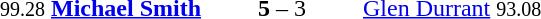<table style="text-align:center">
<tr>
<th width=223></th>
<th width=100></th>
<th width=223></th>
</tr>
<tr>
<td align=right><small>99.28</small> <strong><a href='#'>Michael Smith</a></strong> </td>
<td><strong>5</strong> – 3</td>
<td align=left> <a href='#'>Glen Durrant</a> <small>93.08</small></td>
</tr>
<tr>
<td align=right></td>
<td></td>
<td align=left></td>
</tr>
</table>
